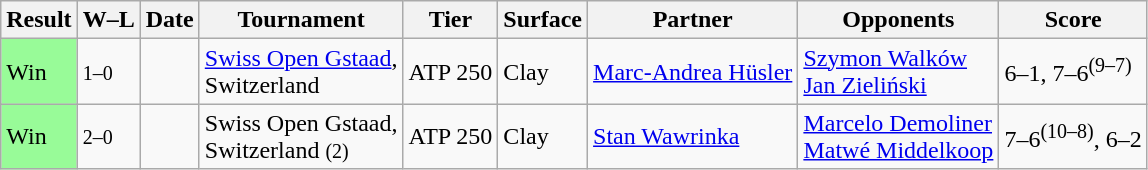<table class="sortable wikitable">
<tr>
<th>Result</th>
<th class="unsortable">W–L</th>
<th>Date</th>
<th>Tournament</th>
<th>Tier</th>
<th>Surface</th>
<th>Partner</th>
<th>Opponents</th>
<th class="unsortable">Score</th>
</tr>
<tr>
<td bgcolor=98FB98>Win</td>
<td><small>1–0</small></td>
<td><a href='#'></a></td>
<td><a href='#'>Swiss Open Gstaad</a>, <br> Switzerland</td>
<td>ATP 250</td>
<td>Clay</td>
<td> <a href='#'>Marc-Andrea Hüsler</a></td>
<td> <a href='#'>Szymon Walków</a> <br> <a href='#'>Jan Zieliński</a></td>
<td>6–1, 7–6<sup>(9–7)</sup></td>
</tr>
<tr>
<td bgcolor=98FB98>Win</td>
<td><small>2–0</small></td>
<td><a href='#'></a></td>
<td>Swiss Open Gstaad, <br> Switzerland <small>(2)</small></td>
<td>ATP 250</td>
<td>Clay</td>
<td> <a href='#'>Stan Wawrinka</a></td>
<td> <a href='#'>Marcelo Demoliner</a> <br> <a href='#'>Matwé Middelkoop</a></td>
<td>7–6<sup>(10–8)</sup>, 6–2</td>
</tr>
</table>
